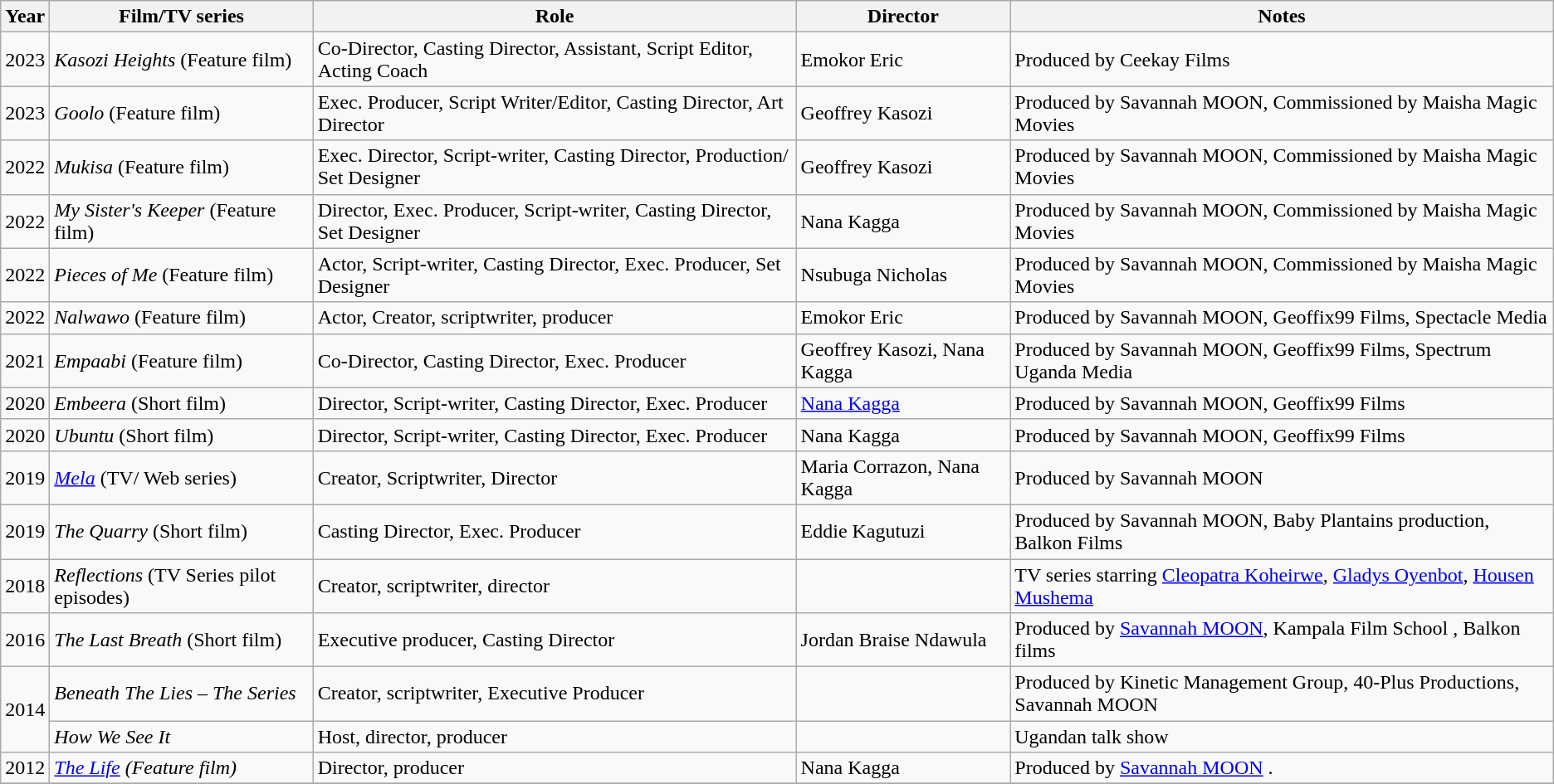<table class="wikitable">
<tr>
<th>Year</th>
<th>Film/TV series</th>
<th>Role</th>
<th>Director</th>
<th>Notes</th>
</tr>
<tr>
<td>2023</td>
<td><em>Kasozi Heights</em> (Feature film)</td>
<td>Co-Director, Casting Director, Assistant, Script Editor, Acting Coach</td>
<td>Emokor Eric</td>
<td>Produced by Ceekay Films</td>
</tr>
<tr>
<td>2023</td>
<td><em>Goolo</em> (Feature film)</td>
<td>Exec. Producer, Script Writer/Editor, Casting Director, Art Director  </td>
<td>Geoffrey Kasozi</td>
<td>Produced by Savannah MOON, Commissioned by Maisha Magic Movies</td>
</tr>
<tr>
<td>2022</td>
<td><em>Mukisa</em> (Feature film)</td>
<td>Exec. Director, Script-writer, Casting Director, Production/ Set Designer</td>
<td>Geoffrey Kasozi</td>
<td>Produced by Savannah MOON, Commissioned by Maisha Magic Movies</td>
</tr>
<tr>
<td>2022</td>
<td><em>My Sister's Keeper</em> (Feature film)</td>
<td>Director, Exec. Producer, Script-writer,  Casting Director, Set Designer</td>
<td>Nana Kagga</td>
<td>Produced by Savannah MOON, Commissioned by Maisha Magic Movies</td>
</tr>
<tr>
<td>2022</td>
<td><em>Pieces of Me</em> (Feature film)</td>
<td>Actor, Script-writer, Casting Director, Exec. Producer, Set Designer</td>
<td>Nsubuga Nicholas</td>
<td>Produced by Savannah MOON, Commissioned by Maisha Magic Movies</td>
</tr>
<tr>
<td>2022</td>
<td><em>Nalwawo</em> (Feature film)</td>
<td>Actor, Creator, scriptwriter, producer</td>
<td>Emokor Eric</td>
<td>Produced by Savannah MOON, Geoffix99 Films, Spectacle Media</td>
</tr>
<tr>
<td>2021</td>
<td><em>Empaabi</em> (Feature film)</td>
<td>Co-Director, Casting Director, Exec. Producer</td>
<td>Geoffrey Kasozi, Nana Kagga</td>
<td>Produced by Savannah MOON, Geoffix99 Films, Spectrum Uganda Media</td>
</tr>
<tr>
<td>2020</td>
<td><em>Embeera</em> (Short film)</td>
<td>Director, Script-writer, Casting Director, Exec. Producer</td>
<td><a href='#'>Nana Kagga</a></td>
<td>Produced by Savannah MOON, Geoffix99 Films</td>
</tr>
<tr>
<td>2020</td>
<td><em>Ubuntu</em> (Short film)</td>
<td>Director, Script-writer, Casting Director, Exec. Producer</td>
<td>Nana Kagga</td>
<td>Produced by Savannah MOON, Geoffix99 Films</td>
</tr>
<tr>
<td>2019</td>
<td><em><a href='#'>Mela</a></em> (TV/ Web series)</td>
<td>Creator, Scriptwriter, Director</td>
<td>Maria Corrazon, Nana Kagga</td>
<td>Produced by Savannah MOON</td>
</tr>
<tr>
<td>2019</td>
<td><em>The Quarry</em> (Short film)</td>
<td>Casting Director, Exec. Producer</td>
<td>Eddie Kagutuzi</td>
<td>Produced by Savannah MOON, Baby Plantains production, Balkon Films</td>
</tr>
<tr>
<td>2018</td>
<td><em>Reflections</em> (TV Series pilot episodes)</td>
<td>Creator, scriptwriter, director</td>
<td></td>
<td>TV series starring <a href='#'>Cleopatra Koheirwe</a>, <a href='#'>Gladys Oyenbot</a>, <a href='#'>Housen Mushema</a></td>
</tr>
<tr>
<td>2016</td>
<td><em>The Last Breath</em> (Short film)</td>
<td>Executive producer, Casting Director</td>
<td>Jordan Braise Ndawula</td>
<td>Produced by <a href='#'>Savannah MOON</a>, Kampala Film School , Balkon films</td>
</tr>
<tr>
<td rowspan="2">2014</td>
<td><em>Beneath The Lies – The Series</em></td>
<td>Creator, scriptwriter, Executive Producer</td>
<td></td>
<td>Produced by Kinetic Management Group, 40-Plus Productions, Savannah MOON</td>
</tr>
<tr>
<td><em>How We See It</em></td>
<td>Host, director, producer</td>
<td></td>
<td>Ugandan talk show</td>
</tr>
<tr>
<td>2012</td>
<td><em><a href='#'>The Life</a> (Feature film)</em></td>
<td>Director, producer</td>
<td>Nana Kagga</td>
<td>Produced by <a href='#'>Savannah MOON</a> .</td>
</tr>
<tr>
</tr>
</table>
